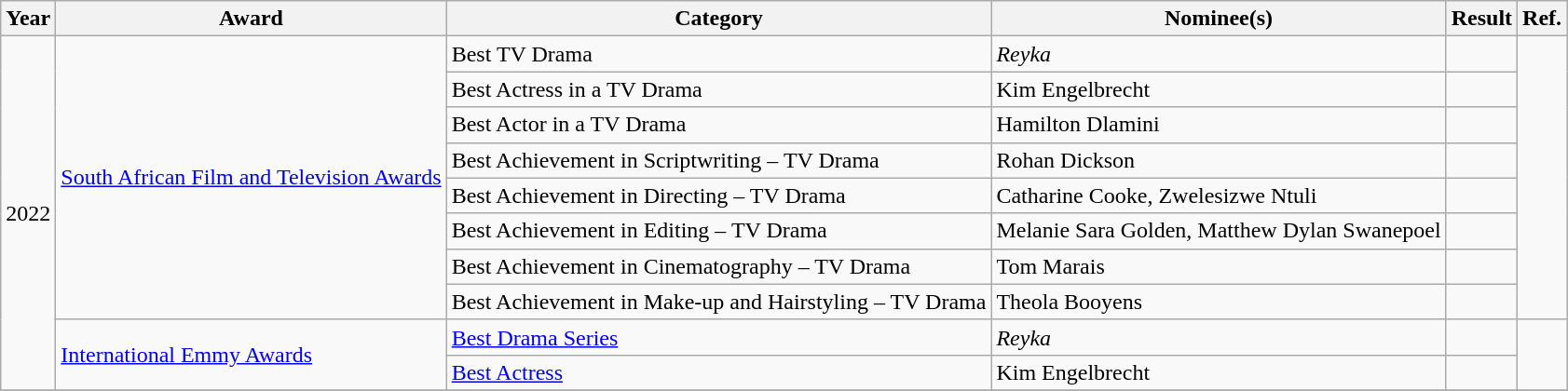<table class="wikitable">
<tr>
<th>Year</th>
<th>Award</th>
<th>Category</th>
<th>Nominee(s)</th>
<th>Result</th>
<th>Ref.</th>
</tr>
<tr>
<td rowspan="10">2022</td>
<td rowspan="8"><a href='#'>South African Film and Television Awards</a></td>
<td>Best TV Drama</td>
<td><em>Reyka</em></td>
<td></td>
<td rowspan="8"></td>
</tr>
<tr>
<td>Best Actress in a TV Drama</td>
<td>Kim Engelbrecht</td>
<td></td>
</tr>
<tr>
<td>Best Actor in a TV Drama</td>
<td>Hamilton Dlamini</td>
<td></td>
</tr>
<tr>
<td>Best Achievement in Scriptwriting – TV Drama</td>
<td>Rohan Dickson</td>
<td></td>
</tr>
<tr>
<td>Best Achievement in Directing – TV Drama</td>
<td>Catharine Cooke, Zwelesizwe Ntuli</td>
<td></td>
</tr>
<tr>
<td>Best Achievement in Editing – TV Drama</td>
<td>Melanie Sara Golden, Matthew Dylan Swanepoel</td>
<td></td>
</tr>
<tr>
<td>Best Achievement in Cinematography – TV Drama</td>
<td>Tom Marais</td>
<td></td>
</tr>
<tr>
<td>Best Achievement in Make-up and Hairstyling – TV Drama</td>
<td>Theola Booyens</td>
<td></td>
</tr>
<tr>
<td rowspan="2"><a href='#'>International Emmy Awards</a></td>
<td><a href='#'>Best Drama Series</a></td>
<td><em>Reyka</em></td>
<td></td>
<td rowspan="2"></td>
</tr>
<tr>
<td><a href='#'>Best Actress</a></td>
<td>Kim Engelbrecht</td>
<td></td>
</tr>
<tr>
</tr>
</table>
